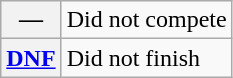<table class="wikitable">
<tr>
<th scope="row">—</th>
<td>Did not compete</td>
</tr>
<tr>
<th scope="row"><a href='#'>DNF</a></th>
<td>Did not finish</td>
</tr>
</table>
